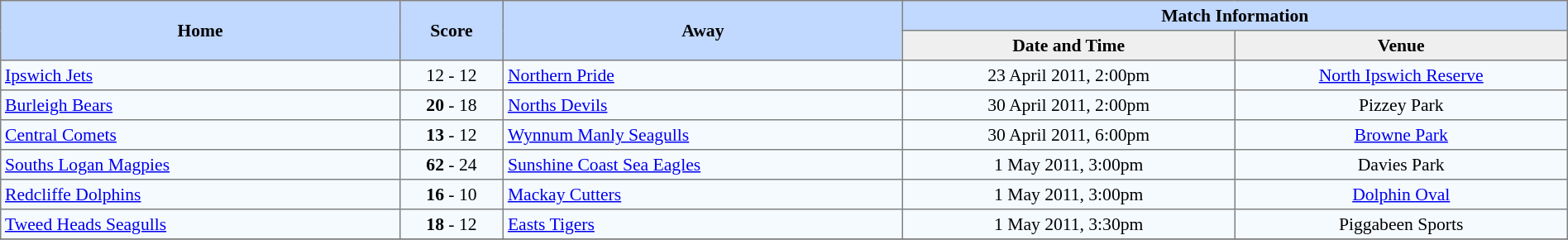<table border=1 style="border-collapse:collapse; font-size:90%; text-align:center;" cellpadding=3 cellspacing=0>
<tr bgcolor=#C1D8FF>
<th rowspan=2 width=12%>Home</th>
<th rowspan=2 width=3%>Score</th>
<th rowspan=2 width=12%>Away</th>
<th colspan=5>Match Information</th>
</tr>
<tr bgcolor=#EFEFEF>
<th width=10%>Date and Time</th>
<th width=10%>Venue</th>
</tr>
<tr bgcolor=#F5FAFF>
<td align=left> <a href='#'>Ipswich Jets</a></td>
<td>12 - 12</td>
<td align=left> <a href='#'>Northern Pride</a></td>
<td>23 April 2011, 2:00pm</td>
<td><a href='#'>North Ipswich Reserve</a></td>
</tr>
<tr bgcolor=#F5FAFF>
<td align=left> <a href='#'>Burleigh Bears</a></td>
<td><strong>20</strong> - 18</td>
<td align=left> <a href='#'>Norths Devils</a></td>
<td>30 April 2011, 2:00pm</td>
<td>Pizzey Park</td>
</tr>
<tr bgcolor=#F5FAFF>
<td align=left> <a href='#'>Central Comets</a></td>
<td><strong>13</strong> - 12</td>
<td align=left> <a href='#'>Wynnum Manly Seagulls</a></td>
<td>30 April 2011, 6:00pm</td>
<td><a href='#'>Browne Park</a></td>
</tr>
<tr bgcolor=#F5FAFF>
<td align=left> <a href='#'>Souths Logan Magpies</a></td>
<td><strong>62</strong> - 24</td>
<td align=left> <a href='#'>Sunshine Coast Sea Eagles</a></td>
<td>1 May 2011, 3:00pm</td>
<td>Davies Park</td>
</tr>
<tr bgcolor=#F5FAFF>
<td align=left> <a href='#'>Redcliffe Dolphins</a></td>
<td><strong>16</strong> - 10</td>
<td align=left> <a href='#'>Mackay Cutters</a></td>
<td>1 May 2011, 3:00pm</td>
<td><a href='#'>Dolphin Oval</a></td>
</tr>
<tr bgcolor=#F5FAFF>
<td align=left> <a href='#'>Tweed Heads Seagulls</a></td>
<td><strong>18</strong> - 12</td>
<td align=left> <a href='#'>Easts Tigers</a></td>
<td>1 May 2011, 3:30pm</td>
<td>Piggabeen Sports</td>
</tr>
<tr>
</tr>
</table>
